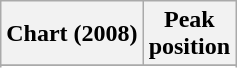<table class="wikitable sortable plainrowheaders">
<tr>
<th>Chart (2008)</th>
<th>Peak<br>position</th>
</tr>
<tr>
</tr>
<tr>
</tr>
<tr>
</tr>
<tr>
</tr>
<tr>
</tr>
<tr>
</tr>
<tr>
</tr>
<tr>
</tr>
<tr>
</tr>
<tr>
</tr>
<tr>
</tr>
<tr>
</tr>
<tr>
</tr>
</table>
